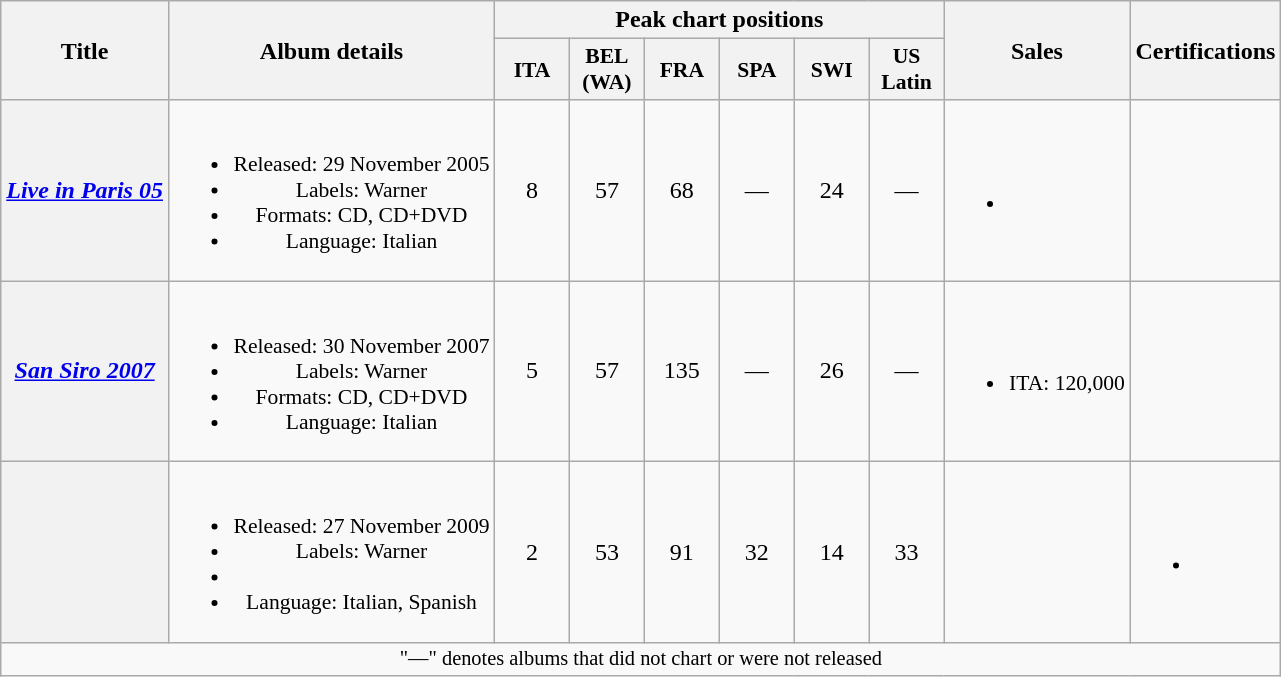<table class="wikitable plainrowheaders" style="text-align:center;" border="1">
<tr>
<th scope="col" rowspan="2">Title</th>
<th scope="col" rowspan="2">Album details</th>
<th scope="col" colspan="6">Peak chart positions</th>
<th scope="col" rowspan="2">Sales</th>
<th scope="col" rowspan="2">Certifications</th>
</tr>
<tr>
<th scope="col" style="width:3em;font-size:90%;">ITA<br></th>
<th scope="col" style="width:3em;font-size:90%;">BEL<br>(WA)<br></th>
<th scope="col" style="width:3em;font-size:90%;">FRA<br></th>
<th scope="col" style="width:3em;font-size:90%;">SPA<br></th>
<th scope="col" style="width:3em;font-size:90%;">SWI<br></th>
<th scope="col" style="width:3em;font-size:90%;">US Latin<br></th>
</tr>
<tr>
<th scope="row"><em><a href='#'>Live in Paris 05</a></em></th>
<td style="font-size:90%;"><br><ul><li>Released: 29 November 2005</li><li>Labels: Warner</li><li>Formats: CD, CD+DVD</li><li>Language: Italian</li></ul></td>
<td>8</td>
<td>57</td>
<td>68</td>
<td>—</td>
<td>24</td>
<td>—</td>
<td style="font-size:90%;"><br><ul><li></li></ul></td>
<td style="font-size:90%;"></td>
</tr>
<tr>
<th scope="row"><em><a href='#'>San Siro 2007</a></em></th>
<td style="font-size:90%;"><br><ul><li>Released: 30 November 2007</li><li>Labels: Warner</li><li>Formats: CD, CD+DVD</li><li>Language: Italian</li></ul></td>
<td>5</td>
<td>57</td>
<td>135</td>
<td>—</td>
<td>26</td>
<td>—</td>
<td style="font-size:90%;"><br><ul><li>ITA: 120,000</li></ul></td>
<td style="font-size:90%;"></td>
</tr>
<tr>
<th scope="row"></th>
<td style="font-size:90%;"><br><ul><li>Released: 27 November 2009</li><li>Labels: Warner</li><li></li><li>Language: Italian, Spanish</li></ul></td>
<td>2</td>
<td>53</td>
<td>91</td>
<td>32</td>
<td>14</td>
<td>33</td>
<td style="font-size:90%;"></td>
<td style="font-size:90%;"><br><ul><li></li></ul></td>
</tr>
<tr>
<td align="center" colspan="30" style="font-size:85%">"—" denotes albums that did not chart or were not released</td>
</tr>
</table>
